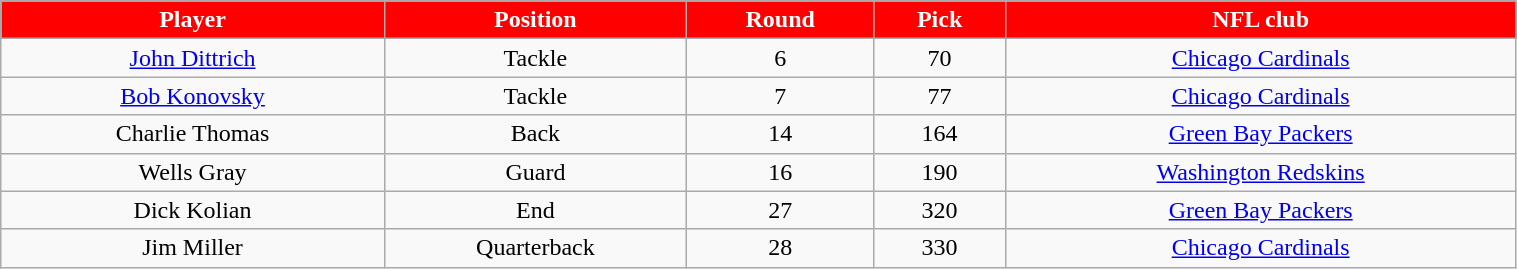<table class="wikitable" style="width:80%;">
<tr style="text-align:center; background:red; color:#fff;">
<td><strong>Player</strong></td>
<td><strong>Position</strong></td>
<td><strong>Round</strong></td>
<td><strong>Pick</strong></td>
<td><strong>NFL club</strong></td>
</tr>
<tr style="text-align:center;" bgcolor="">
<td><a href='#'>John Dittrich</a></td>
<td>Tackle</td>
<td>6</td>
<td>70</td>
<td><a href='#'>Chicago Cardinals</a></td>
</tr>
<tr style="text-align:center;" bgcolor="">
<td><a href='#'>Bob Konovsky</a></td>
<td>Tackle</td>
<td>7</td>
<td>77</td>
<td><a href='#'>Chicago Cardinals</a></td>
</tr>
<tr style="text-align:center;" bgcolor="">
<td>Charlie Thomas</td>
<td>Back</td>
<td>14</td>
<td>164</td>
<td><a href='#'>Green Bay Packers</a></td>
</tr>
<tr style="text-align:center;" bgcolor="">
<td>Wells Gray</td>
<td>Guard</td>
<td>16</td>
<td>190</td>
<td><a href='#'>Washington Redskins</a></td>
</tr>
<tr style="text-align:center;" bgcolor="">
<td>Dick Kolian</td>
<td>End</td>
<td>27</td>
<td>320</td>
<td><a href='#'>Green Bay Packers</a></td>
</tr>
<tr style="text-align:center;" bgcolor="">
<td>Jim Miller</td>
<td>Quarterback</td>
<td>28</td>
<td>330</td>
<td><a href='#'>Chicago Cardinals</a></td>
</tr>
</table>
